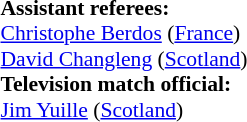<table style="width:100%; font-size:90%;">
<tr>
<td><br><strong>Assistant referees:</strong>
<br><a href='#'>Christophe Berdos</a> (<a href='#'>France</a>)
<br><a href='#'>David Changleng</a> (<a href='#'>Scotland</a>)
<br><strong>Television match official:</strong>
<br><a href='#'>Jim Yuille</a> (<a href='#'>Scotland</a>)</td>
</tr>
</table>
